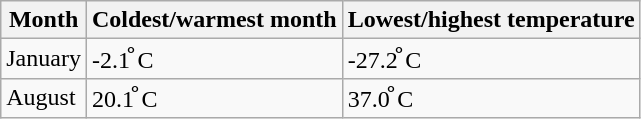<table class="wikitable">
<tr>
<th>Month</th>
<th>Coldest/warmest month</th>
<th>Lowest/highest temperature</th>
</tr>
<tr>
<td>January</td>
<td>-2.1 ̊C</td>
<td>-27.2 ̊C</td>
</tr>
<tr>
<td>August</td>
<td>20.1 ̊C</td>
<td>37.0 ̊C</td>
</tr>
</table>
